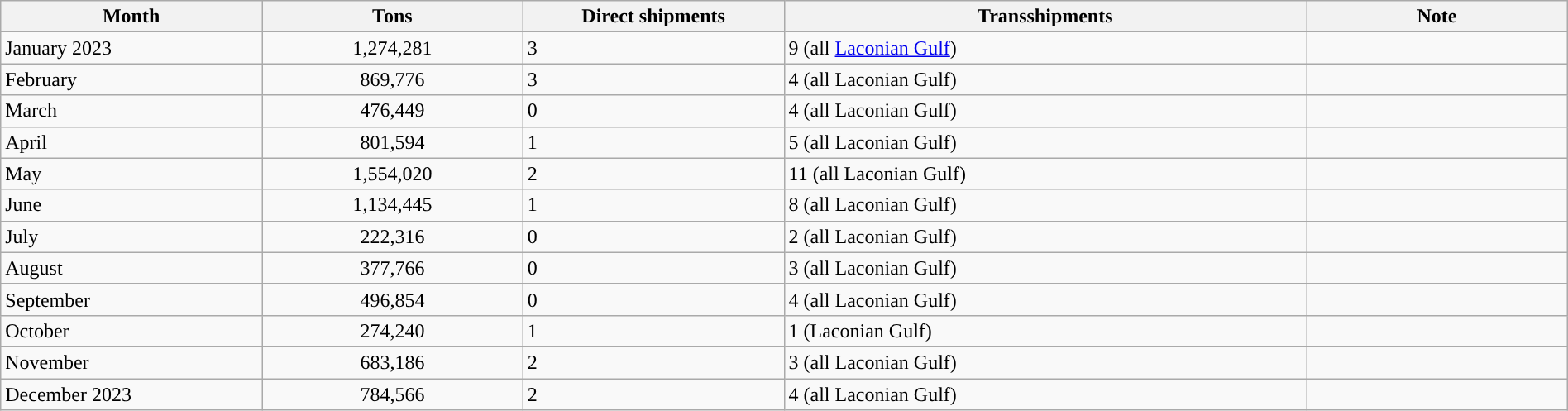<table class="wikitable sortable" style="margin:auto; width:100%;">
<tr>
<th style="text-align:center; width:10%;">Month</th>
<th style="text-align:center; width:10%;">Tons</th>
<th style="text-align:center; width:10%;">Direct shipments</th>
<th style="text-align:center; width:20%;">Transshipments</th>
<th style="text-align:center; width:10%;">Note</th>
</tr>
<tr>
<td>January 2023</td>
<td style="text-align:center;">1,274,281</td>
<td>3</td>
<td>9 (all <a href='#'>Laconian Gulf</a>)</td>
<td></td>
</tr>
<tr>
<td>February</td>
<td style="text-align:center;">869,776</td>
<td>3</td>
<td>4 (all Laconian Gulf)</td>
<td></td>
</tr>
<tr>
<td>March</td>
<td style="text-align:center;">476,449</td>
<td>0</td>
<td>4 (all Laconian Gulf)</td>
<td></td>
</tr>
<tr>
<td>April</td>
<td style="text-align:center;">801,594</td>
<td>1</td>
<td>5 (all Laconian Gulf)</td>
<td></td>
</tr>
<tr>
<td>May</td>
<td style="text-align:center;">1,554,020</td>
<td>2</td>
<td>11 (all Laconian Gulf)</td>
<td></td>
</tr>
<tr>
<td>June</td>
<td style="text-align:center;">1,134,445</td>
<td>1</td>
<td>8 (all Laconian Gulf)</td>
<td></td>
</tr>
<tr>
<td>July</td>
<td style="text-align:center;">222,316</td>
<td>0</td>
<td>2 (all Laconian Gulf)</td>
<td></td>
</tr>
<tr>
<td>August</td>
<td style="text-align:center;">377,766</td>
<td>0</td>
<td>3 (all Laconian Gulf)</td>
<td></td>
</tr>
<tr>
<td>September</td>
<td style="text-align:center;">496,854</td>
<td>0</td>
<td>4 (all Laconian Gulf)</td>
<td></td>
</tr>
<tr>
<td>October</td>
<td style="text-align:center;">274,240</td>
<td>1</td>
<td>1  (Laconian Gulf)</td>
<td></td>
</tr>
<tr>
<td>November</td>
<td style="text-align:center;">683,186</td>
<td>2</td>
<td>3 (all Laconian Gulf)</td>
<td></td>
</tr>
<tr>
<td>December 2023</td>
<td style="text-align:center;">784,566</td>
<td>2</td>
<td>4 (all Laconian Gulf)</td>
<td></td>
</tr>
</table>
